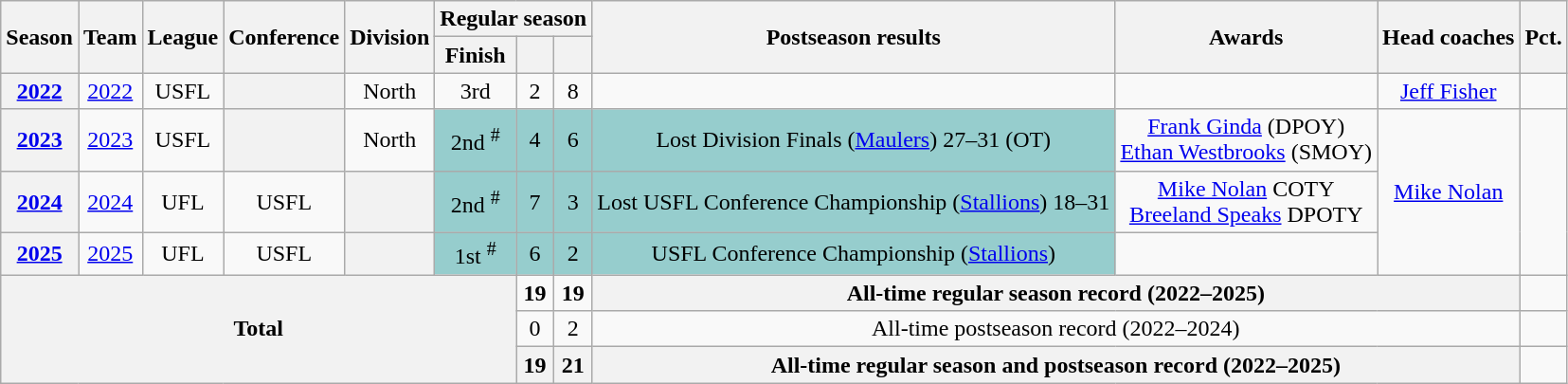<table class="wikitable" style="text-align:center">
<tr>
<th rowspan="2">Season</th>
<th rowspan="2">Team</th>
<th rowspan="2">League</th>
<th rowspan="2">Conference</th>
<th rowspan="2">Division</th>
<th colspan="3">Regular season</th>
<th rowspan="2">Postseason results</th>
<th rowspan="2">Awards</th>
<th rowspan="2">Head coaches</th>
<th rowspan="2">Pct.</th>
</tr>
<tr>
<th>Finish</th>
<th></th>
<th></th>
</tr>
<tr>
<th><a href='#'>2022</a></th>
<td><a href='#'>2022</a></td>
<td>USFL</td>
<th></th>
<td>North</td>
<td bgcolor=>3rd</td>
<td bgcolor=>2</td>
<td bgcolor=>8</td>
<td bgcolor=></td>
<td></td>
<td><a href='#'>Jeff Fisher</a></td>
<td></td>
</tr>
<tr>
<th><a href='#'>2023</a></th>
<td><a href='#'>2023</a></td>
<td>USFL</td>
<th></th>
<td>North</td>
<td bgcolor="#96cdcd">2nd <sup>#</sup></td>
<td bgcolor="#96cdcd">4</td>
<td bgcolor="#96cdcd">6</td>
<td bgcolor="#96cdcd">Lost Division Finals (<a href='#'>Maulers</a>) 27–31 (OT)</td>
<td><a href='#'>Frank Ginda</a> (DPOY)<br><a href='#'>Ethan Westbrooks</a> (SMOY)</td>
<td rowspan="3"><a href='#'>Mike Nolan</a></td>
<td rowspan="3"></td>
</tr>
<tr>
<th><a href='#'>2024</a></th>
<td><a href='#'>2024</a></td>
<td>UFL</td>
<td>USFL</td>
<th></th>
<td bgcolor="#96cdcd">2nd <sup>#</sup></td>
<td bgcolor="#96cdcd">7</td>
<td bgcolor="#96cdcd">3</td>
<td bgcolor="#96cdcd">Lost USFL Conference Championship (<a href='#'>Stallions</a>) 18–31</td>
<td><a href='#'>Mike Nolan</a> COTY<br><a href='#'>Breeland Speaks</a> DPOTY</td>
</tr>
<tr>
<th><a href='#'>2025</a></th>
<td><a href='#'>2025</a></td>
<td>UFL</td>
<td>USFL</td>
<th></th>
<td bgcolor="#96cdcd">1st <sup>#</sup></td>
<td bgcolor="#96cdcd">6</td>
<td bgcolor="#96cdcd">2</td>
<td bgcolor="#96cdcd">USFL Conference Championship (<a href='#'>Stallions</a>)</td>
<td></td>
</tr>
<tr>
<th rowspan="3" colspan="6">Total</th>
<td><strong>19</strong></td>
<td><strong>19</strong></td>
<th colspan="3">All-time regular season record (2022–2025)</th>
<td></td>
</tr>
<tr>
<td>0</td>
<td>2</td>
<td colspan="3">All-time postseason record (2022–2024)</td>
<td></td>
</tr>
<tr>
<th>19</th>
<th>21</th>
<th colspan="3">All-time regular season and postseason record (2022–2025)</th>
<td></td>
</tr>
</table>
